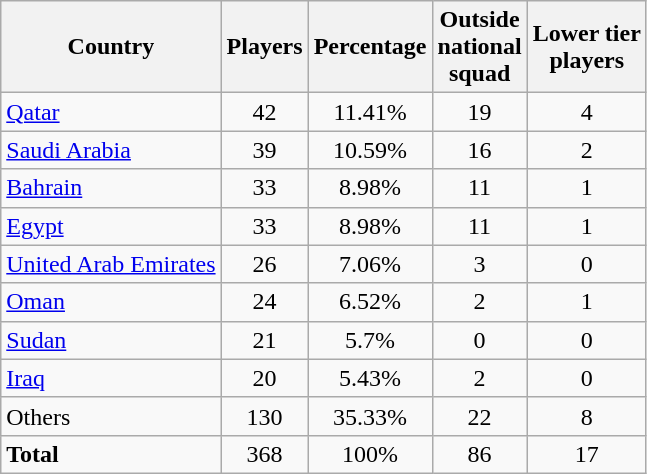<table class="wikitable sortable">
<tr>
<th>Country</th>
<th>Players</th>
<th>Percentage</th>
<th>Outside<br>national<br>squad</th>
<th>Lower tier <br> players</th>
</tr>
<tr>
<td> <a href='#'>Qatar</a></td>
<td style="text-align:center">42</td>
<td style="text-align:center">11.41%</td>
<td style="text-align:center">19</td>
<td style="text-align:center">4</td>
</tr>
<tr>
<td> <a href='#'>Saudi Arabia</a></td>
<td style="text-align:center">39</td>
<td style="text-align:center">10.59%</td>
<td style="text-align:center">16</td>
<td style="text-align:center">2</td>
</tr>
<tr>
<td> <a href='#'>Bahrain</a></td>
<td style="text-align:center">33</td>
<td style="text-align:center">8.98%</td>
<td style="text-align:center">11</td>
<td style="text-align:center">1</td>
</tr>
<tr>
<td> <a href='#'>Egypt</a></td>
<td style="text-align:center">33</td>
<td style="text-align:center">8.98%</td>
<td style="text-align:center">11</td>
<td style="text-align:center">1</td>
</tr>
<tr>
<td> <a href='#'>United Arab Emirates</a></td>
<td style="text-align:center">26</td>
<td style="text-align:center">7.06%</td>
<td style="text-align:center">3</td>
<td style="text-align:center">0</td>
</tr>
<tr>
<td> <a href='#'>Oman</a></td>
<td style="text-align:center">24</td>
<td style="text-align:center">6.52%</td>
<td style="text-align:center">2</td>
<td style="text-align:center">1</td>
</tr>
<tr>
<td> <a href='#'>Sudan</a></td>
<td style="text-align:center">21</td>
<td style="text-align:center">5.7%</td>
<td style="text-align:center">0</td>
<td style="text-align:center">0</td>
</tr>
<tr>
<td> <a href='#'>Iraq</a></td>
<td style="text-align:center">20</td>
<td style="text-align:center">5.43%</td>
<td style="text-align:center">2</td>
<td style="text-align:center">0</td>
</tr>
<tr>
<td>Others</td>
<td style="text-align:center">130</td>
<td style="text-align:center">35.33%</td>
<td style="text-align:center">22</td>
<td style="text-align:center">8</td>
</tr>
<tr>
<td><strong>Total</strong></td>
<td style="text-align:center">368</td>
<td style="text-align:center">100%</td>
<td style="text-align:center">86</td>
<td style="text-align:center">17</td>
</tr>
</table>
